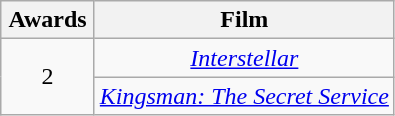<table class="wikitable" style="text-align:center;">
<tr>
<th scope="col" width="55">Awards</th>
<th scope="col">Film</th>
</tr>
<tr>
<td rowspan=2>2</td>
<td><em><a href='#'>Interstellar</a></em></td>
</tr>
<tr>
<td><em><a href='#'>Kingsman: The Secret Service</a></em></td>
</tr>
</table>
